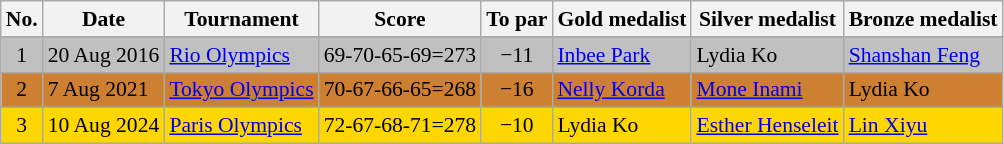<table class="wikitable" style="font-size:90%;">
<tr>
<th>No.</th>
<th>Date</th>
<th>Tournament</th>
<th>Score</th>
<th>To par</th>
<th>Gold medalist</th>
<th>Silver medalist</th>
<th>Bronze medalist</th>
</tr>
<tr>
</tr>
<tr bgcolor=silver>
<td align=center>1</td>
<td align=right>20 Aug 2016</td>
<td><a href='#'>Rio Olympics</a></td>
<td align=right>69-70-65-69=273</td>
<td align=center>−11</td>
<td> <a href='#'>Inbee Park</a></td>
<td> Lydia Ko</td>
<td> <a href='#'>Shanshan Feng</a></td>
</tr>
<tr bgcolor=cd7f32>
<td align=center>2</td>
<td>7 Aug 2021</td>
<td><a href='#'>Tokyo Olympics</a></td>
<td align=right>70-67-66-65=268</td>
<td align=center>−16</td>
<td> <a href='#'>Nelly Korda</a></td>
<td> <a href='#'>Mone Inami</a></td>
<td> Lydia Ko</td>
</tr>
<tr style="background:gold;">
<td align=center>3</td>
<td align=right>10 Aug 2024</td>
<td><a href='#'>Paris Olympics</a></td>
<td align=right>72-67-68-71=278</td>
<td align=center>−10</td>
<td> Lydia Ko</td>
<td> <a href='#'>Esther Henseleit</a></td>
<td> <a href='#'>Lin Xiyu</a></td>
</tr>
</table>
